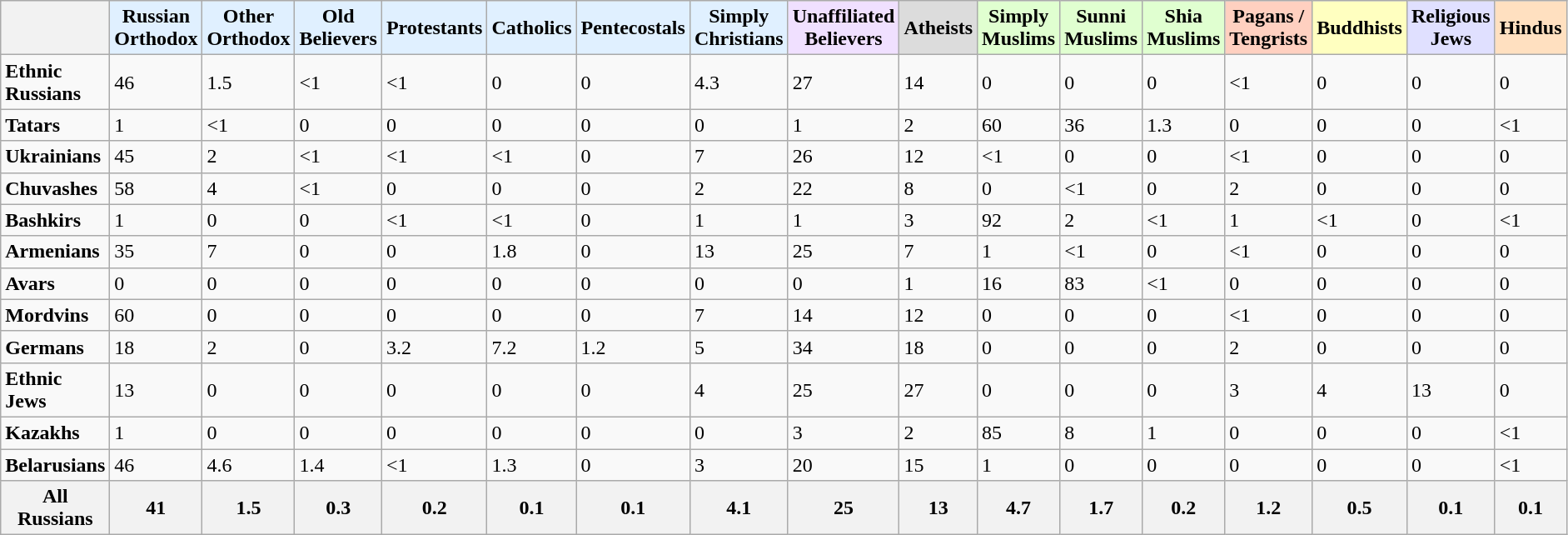<table class ="wikitable">
<tr>
<th></th>
<th style="background:#E0F0FF;">Russian Orthodox</th>
<th style="background:#E0F0FF;">Other Orthodox</th>
<th style="background:#E0F0FF;">Old Believers</th>
<th style="background:#E0F0FF;">Protestants</th>
<th style="background:#E0F0FF;">Catholics</th>
<th style="background:#E0F0FF;">Pentecostals</th>
<th style="background:#E0F0FF;">Simply Christians</th>
<th style="background:#F0E0FF;">Unaffiliated Believers</th>
<th style="background:#DCDCDC;">Atheists</th>
<th style="background:#E0FFD0;">Simply Muslims</th>
<th style="background:#E0FFD0;">Sunni Muslims</th>
<th style="background:#E0FFD0;">Shia Muslims</th>
<th style="background:#FFD0C0;">Pagans / Tengrists</th>
<th style="background:#FFFFC0;">Buddhists</th>
<th style="background:#E0E0FF;">Religious Jews</th>
<th style="background:#FFE0C0;">Hindus</th>
</tr>
<tr>
<td><strong>Ethnic Russians</strong></td>
<td>46</td>
<td>1.5</td>
<td><1</td>
<td><1</td>
<td>0</td>
<td>0</td>
<td>4.3</td>
<td>27</td>
<td>14</td>
<td>0</td>
<td>0</td>
<td>0</td>
<td><1</td>
<td>0</td>
<td>0</td>
<td>0</td>
</tr>
<tr>
<td><strong>Tatars</strong></td>
<td>1</td>
<td><1</td>
<td>0</td>
<td>0</td>
<td>0</td>
<td>0</td>
<td>0</td>
<td>1</td>
<td>2</td>
<td>60</td>
<td>36</td>
<td>1.3</td>
<td>0</td>
<td>0</td>
<td>0</td>
<td><1</td>
</tr>
<tr>
<td><strong>Ukrainians</strong></td>
<td>45</td>
<td>2</td>
<td><1</td>
<td><1</td>
<td><1</td>
<td>0</td>
<td>7</td>
<td>26</td>
<td>12</td>
<td><1</td>
<td>0</td>
<td>0</td>
<td><1</td>
<td>0</td>
<td>0</td>
<td>0</td>
</tr>
<tr>
<td><strong>Chuvashes</strong></td>
<td>58</td>
<td>4</td>
<td><1</td>
<td>0</td>
<td>0</td>
<td>0</td>
<td>2</td>
<td>22</td>
<td>8</td>
<td>0</td>
<td><1</td>
<td>0</td>
<td>2</td>
<td>0</td>
<td>0</td>
<td>0</td>
</tr>
<tr>
<td><strong>Bashkirs</strong></td>
<td>1</td>
<td>0</td>
<td>0</td>
<td><1</td>
<td><1</td>
<td>0</td>
<td>1</td>
<td>1</td>
<td>3</td>
<td>92</td>
<td>2</td>
<td><1</td>
<td>1</td>
<td><1</td>
<td>0</td>
<td><1</td>
</tr>
<tr>
<td><strong>Armenians</strong></td>
<td>35</td>
<td>7</td>
<td>0</td>
<td>0</td>
<td>1.8</td>
<td>0</td>
<td>13</td>
<td>25</td>
<td>7</td>
<td>1</td>
<td><1</td>
<td>0</td>
<td><1</td>
<td>0</td>
<td>0</td>
<td>0</td>
</tr>
<tr>
<td><strong>Avars</strong></td>
<td>0</td>
<td>0</td>
<td>0</td>
<td>0</td>
<td>0</td>
<td>0</td>
<td>0</td>
<td>0</td>
<td>1</td>
<td>16</td>
<td>83</td>
<td><1</td>
<td>0</td>
<td>0</td>
<td>0</td>
<td>0</td>
</tr>
<tr>
<td><strong>Mordvins</strong></td>
<td>60</td>
<td>0</td>
<td>0</td>
<td>0</td>
<td>0</td>
<td>0</td>
<td>7</td>
<td>14</td>
<td>12</td>
<td>0</td>
<td>0</td>
<td>0</td>
<td><1</td>
<td>0</td>
<td>0</td>
<td>0</td>
</tr>
<tr>
<td><strong>Germans</strong></td>
<td>18</td>
<td>2</td>
<td>0</td>
<td>3.2</td>
<td>7.2</td>
<td>1.2</td>
<td>5</td>
<td>34</td>
<td>18</td>
<td>0</td>
<td>0</td>
<td>0</td>
<td>2</td>
<td>0</td>
<td>0</td>
<td>0</td>
</tr>
<tr>
<td><strong>Ethnic Jews</strong></td>
<td>13</td>
<td>0</td>
<td>0</td>
<td>0</td>
<td>0</td>
<td>0</td>
<td>4</td>
<td>25</td>
<td>27</td>
<td>0</td>
<td>0</td>
<td>0</td>
<td>3</td>
<td>4</td>
<td>13</td>
<td>0</td>
</tr>
<tr>
<td><strong>Kazakhs</strong></td>
<td>1</td>
<td>0</td>
<td>0</td>
<td>0</td>
<td>0</td>
<td>0</td>
<td>0</td>
<td>3</td>
<td>2</td>
<td>85</td>
<td>8</td>
<td>1</td>
<td>0</td>
<td>0</td>
<td>0</td>
<td><1</td>
</tr>
<tr>
<td><strong>Belarusians</strong></td>
<td>46</td>
<td>4.6</td>
<td>1.4</td>
<td><1</td>
<td>1.3</td>
<td>0</td>
<td>3</td>
<td>20</td>
<td>15</td>
<td>1</td>
<td>0</td>
<td>0</td>
<td>0</td>
<td>0</td>
<td>0</td>
<td><1</td>
</tr>
<tr>
<th>All Russians</th>
<th>41</th>
<th>1.5</th>
<th>0.3</th>
<th>0.2</th>
<th>0.1</th>
<th>0.1</th>
<th>4.1</th>
<th>25</th>
<th>13</th>
<th>4.7</th>
<th>1.7</th>
<th>0.2</th>
<th>1.2</th>
<th>0.5</th>
<th>0.1</th>
<th>0.1</th>
</tr>
</table>
